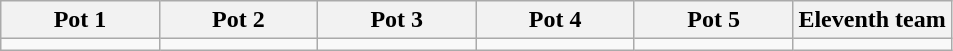<table class="wikitable">
<tr>
<th width=16.66%>Pot 1</th>
<th width=16.66%>Pot 2</th>
<th width=16.66%>Pot 3</th>
<th width=16.66%>Pot 4</th>
<th width=16.66%>Pot 5</th>
<th width=16.66%>Eleventh team</th>
</tr>
<tr>
<td></td>
<td></td>
<td></td>
<td></td>
<td></td>
<td></td>
</tr>
</table>
